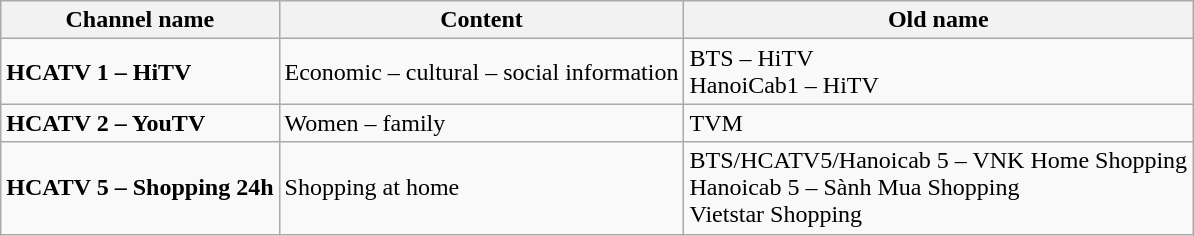<table class="wikitable">
<tr>
<th>Channel name</th>
<th>Content</th>
<th>Old name</th>
</tr>
<tr>
<td><strong>HCATV 1 – HiTV</strong></td>
<td>Economic – cultural – social information</td>
<td>BTS – HiTV<br>HanoiCab1 – HiTV <br></td>
</tr>
<tr>
<td><strong>HCATV 2 – YouTV</strong></td>
<td>Women – family</td>
<td>TVM</td>
</tr>
<tr>
<td><strong>HCATV 5 – Shopping 24h</strong></td>
<td>Shopping at home</td>
<td>BTS/HCATV5/Hanoicab 5 – VNK Home Shopping<br>Hanoicab 5 – Sành Mua Shopping<br>Vietstar Shopping</td>
</tr>
</table>
